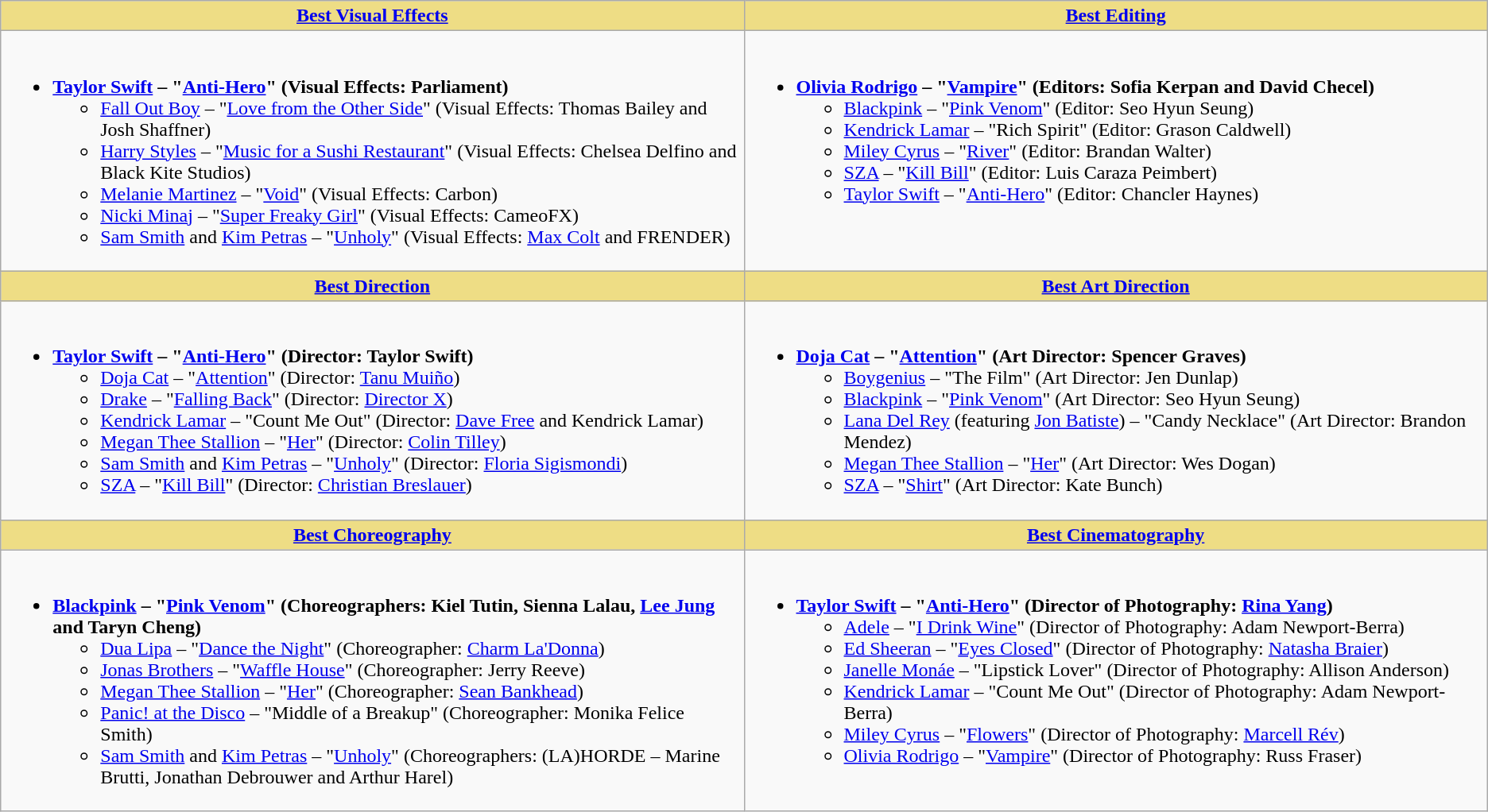<table class="wikitable" style="width=">
<tr>
<th scope="col" style="background:#EEDD85; width:50%"><a href='#'>Best Visual Effects</a></th>
<th scope="col" style="background:#EEDD85; width:50%"><a href='#'>Best Editing</a></th>
</tr>
<tr>
<td style="vertical-align:top"><br><ul><li><strong><a href='#'>Taylor Swift</a>  – "<a href='#'>Anti-Hero</a>" (Visual Effects: Parliament)</strong><ul><li><a href='#'>Fall Out Boy</a> – "<a href='#'>Love from the Other Side</a>" (Visual Effects: Thomas Bailey and Josh Shaffner)</li><li><a href='#'>Harry Styles</a> – "<a href='#'>Music for a Sushi Restaurant</a>" (Visual Effects: Chelsea Delfino and Black Kite Studios)</li><li><a href='#'>Melanie Martinez</a> – "<a href='#'>Void</a>" (Visual Effects: Carbon)</li><li><a href='#'>Nicki Minaj</a> – "<a href='#'>Super Freaky Girl</a>" (Visual Effects: CameoFX)</li><li><a href='#'>Sam Smith</a> and <a href='#'>Kim Petras</a> – "<a href='#'>Unholy</a>" (Visual Effects: <a href='#'>Max Colt</a> and FRENDER)</li></ul></li></ul></td>
<td style="vertical-align:top"><br><ul><li><strong><a href='#'>Olivia Rodrigo</a> – "<a href='#'>Vampire</a>" (Editors: Sofia Kerpan and David Checel)</strong><ul><li><a href='#'>Blackpink</a>  – "<a href='#'>Pink Venom</a>" (Editor: Seo Hyun Seung)</li><li><a href='#'>Kendrick Lamar</a> – "Rich Spirit" (Editor: Grason Caldwell)</li><li><a href='#'>Miley Cyrus</a> – "<a href='#'>River</a>" (Editor: Brandan Walter)</li><li><a href='#'>SZA</a> – "<a href='#'>Kill Bill</a>" (Editor: Luis Caraza Peimbert)</li><li><a href='#'>Taylor Swift</a>  – "<a href='#'>Anti-Hero</a>" (Editor: Chancler Haynes)</li></ul></li></ul></td>
</tr>
<tr>
<th scope="col" style="background:#EEDD85; width:50%"><a href='#'>Best Direction</a></th>
<th scope="col" style="background:#EEDD85; width:50%"><a href='#'>Best Art Direction</a></th>
</tr>
<tr>
<td style="vertical-align:top"><br><ul><li><strong><a href='#'>Taylor Swift</a>  – "<a href='#'>Anti-Hero</a>" (Director: Taylor Swift)</strong><ul><li><a href='#'>Doja Cat</a> – "<a href='#'>Attention</a>" (Director: <a href='#'>Tanu Muiño</a>)</li><li><a href='#'>Drake</a> – "<a href='#'>Falling Back</a>" (Director: <a href='#'>Director X</a>)</li><li><a href='#'>Kendrick Lamar</a> – "Count Me Out" (Director: <a href='#'>Dave Free</a> and Kendrick Lamar)</li><li><a href='#'>Megan Thee Stallion</a> – "<a href='#'>Her</a>" (Director: <a href='#'>Colin Tilley</a>)</li><li><a href='#'>Sam Smith</a> and <a href='#'>Kim Petras</a> – "<a href='#'>Unholy</a>" (Director: <a href='#'>Floria Sigismondi</a>)</li><li><a href='#'>SZA</a> – "<a href='#'>Kill Bill</a>" (Director: <a href='#'>Christian Breslauer</a>)</li></ul></li></ul></td>
<td style="vertical-align:top"><br><ul><li><strong><a href='#'>Doja Cat</a> – "<a href='#'>Attention</a>" (Art Director: Spencer Graves)</strong><ul><li><a href='#'>Boygenius</a> – "The Film" (Art Director: Jen Dunlap)</li><li><a href='#'>Blackpink</a>  – "<a href='#'>Pink Venom</a>" (Art Director: Seo Hyun Seung)</li><li><a href='#'>Lana Del Rey</a> (featuring <a href='#'>Jon Batiste</a>) – "Candy Necklace" (Art Director: Brandon Mendez)</li><li><a href='#'>Megan Thee Stallion</a> – "<a href='#'>Her</a>" (Art Director: Wes Dogan)</li><li><a href='#'>SZA</a> – "<a href='#'>Shirt</a>" (Art Director: Kate Bunch)</li></ul></li></ul></td>
</tr>
<tr>
<th scope="col" style="background:#EEDD85; width:50%"><a href='#'>Best Choreography</a></th>
<th scope="col" style="background:#EEDD85; width:50%"><a href='#'>Best Cinematography</a></th>
</tr>
<tr>
<td style="vertical-align:top"><br><ul><li><strong><a href='#'>Blackpink</a> – "<a href='#'>Pink Venom</a>" (Choreographers: Kiel Tutin, Sienna Lalau, <a href='#'>Lee Jung</a> and Taryn Cheng)</strong><ul><li><a href='#'>Dua Lipa</a> – "<a href='#'>Dance the Night</a>" (Choreographer: <a href='#'>Charm La'Donna</a>)</li><li><a href='#'>Jonas Brothers</a> – "<a href='#'>Waffle House</a>" (Choreographer: Jerry Reeve)</li><li><a href='#'>Megan Thee Stallion</a> – "<a href='#'>Her</a>" (Choreographer: <a href='#'>Sean Bankhead</a>)</li><li><a href='#'>Panic! at the Disco</a> – "Middle of a Breakup" (Choreographer: Monika Felice Smith)</li><li><a href='#'>Sam Smith</a> and <a href='#'>Kim Petras</a> – "<a href='#'>Unholy</a>" (Choreographers: (LA)HORDE – Marine Brutti, Jonathan Debrouwer and Arthur Harel)</li></ul></li></ul></td>
<td style="vertical-align:top"><br><ul><li><strong><a href='#'>Taylor Swift</a> – "<a href='#'>Anti-Hero</a>" (Director of Photography: <a href='#'>Rina Yang</a>)</strong><ul><li><a href='#'>Adele</a> – "<a href='#'>I Drink Wine</a>" (Director of Photography: Adam Newport-Berra)</li><li><a href='#'>Ed Sheeran</a> – "<a href='#'>Eyes Closed</a>" (Director of Photography: <a href='#'>Natasha Braier</a>)</li><li><a href='#'>Janelle Monáe</a> – "Lipstick Lover" (Director of Photography: Allison Anderson)</li><li><a href='#'>Kendrick Lamar</a> – "Count Me Out" (Director of Photography: Adam Newport-Berra)</li><li><a href='#'>Miley Cyrus</a> – "<a href='#'>Flowers</a>" (Director of Photography: <a href='#'>Marcell Rév</a>)</li><li><a href='#'>Olivia Rodrigo</a> – "<a href='#'>Vampire</a>" (Director of Photography: Russ Fraser)</li></ul></li></ul></td>
</tr>
</table>
